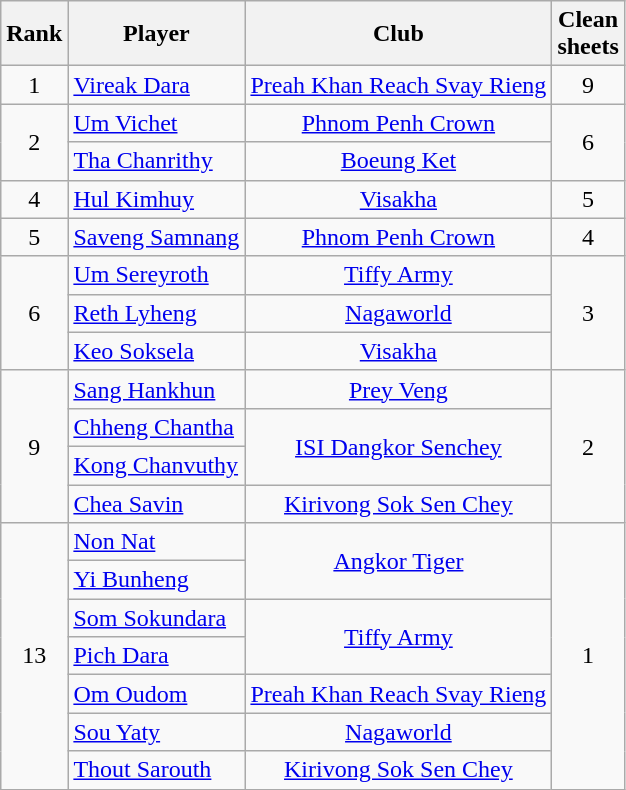<table class="wikitable" style="text-align:center">
<tr>
<th>Rank</th>
<th>Player</th>
<th>Club</th>
<th>Clean<br>sheets</th>
</tr>
<tr>
<td rowspan=1>1</td>
<td align=left> <a href='#'>Vireak Dara</a></td>
<td><a href='#'>Preah Khan Reach Svay Rieng</a></td>
<td rowspan=1>9</td>
</tr>
<tr>
<td rowspan=2>2</td>
<td align=left> <a href='#'>Um Vichet</a></td>
<td><a href='#'>Phnom Penh Crown</a></td>
<td rowspan=2>6</td>
</tr>
<tr>
<td align=left> <a href='#'>Tha Chanrithy</a></td>
<td><a href='#'>Boeung Ket</a></td>
</tr>
<tr>
<td rowspan=1>4</td>
<td align=left> <a href='#'>Hul Kimhuy</a></td>
<td rowspan=1><a href='#'>Visakha</a></td>
<td rowspan=1>5</td>
</tr>
<tr>
<td rowspan=1>5</td>
<td align=left> <a href='#'>Saveng Samnang</a></td>
<td><a href='#'>Phnom Penh Crown</a></td>
<td rowspan=1>4</td>
</tr>
<tr>
<td rowspan=3>6</td>
<td align=left> <a href='#'>Um Sereyroth</a></td>
<td rowspan=1><a href='#'>Tiffy Army</a></td>
<td rowspan=3>3</td>
</tr>
<tr>
<td align=left> <a href='#'>Reth Lyheng</a></td>
<td rowspan=><a href='#'>Nagaworld</a></td>
</tr>
<tr>
<td align=left> <a href='#'>Keo Soksela</a></td>
<td rowspan=><a href='#'>Visakha</a></td>
</tr>
<tr>
<td rowspan=4>9</td>
<td align=left> <a href='#'>Sang Hankhun</a></td>
<td><a href='#'>Prey Veng</a></td>
<td rowspan=4>2</td>
</tr>
<tr>
<td align=left> <a href='#'>Chheng Chantha</a></td>
<td rowspan=2><a href='#'>ISI Dangkor Senchey</a></td>
</tr>
<tr>
<td align=left> <a href='#'>Kong Chanvuthy</a></td>
</tr>
<tr>
<td align=left> <a href='#'>Chea Savin</a></td>
<td rowspan=1><a href='#'>Kirivong Sok Sen Chey</a></td>
</tr>
<tr>
<td rowspan=9>13</td>
<td align=left> <a href='#'>Non Nat</a></td>
<td rowspan=2><a href='#'>Angkor Tiger</a></td>
<td rowspan=9>1</td>
</tr>
<tr>
<td align=left> <a href='#'>Yi Bunheng</a></td>
</tr>
<tr>
<td align=left> <a href='#'>Som Sokundara</a></td>
<td rowspan=2><a href='#'>Tiffy Army</a></td>
</tr>
<tr>
<td align=left> <a href='#'>Pich Dara</a></td>
</tr>
<tr>
<td align=left> <a href='#'>Om Oudom</a></td>
<td><a href='#'>Preah Khan Reach Svay Rieng</a></td>
</tr>
<tr>
<td align=left> <a href='#'>Sou Yaty</a></td>
<td rowspan=><a href='#'>Nagaworld</a></td>
</tr>
<tr>
<td align=left> <a href='#'>Thout Sarouth</a></td>
<td rowspan=><a href='#'>Kirivong Sok Sen Chey</a></td>
</tr>
</table>
